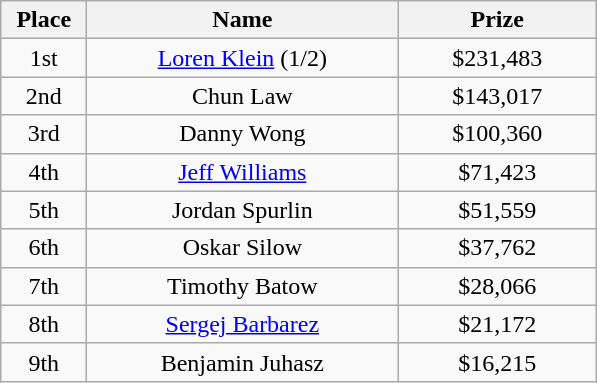<table class="wikitable">
<tr>
<th width="50">Place</th>
<th width="200">Name</th>
<th width="125">Prize</th>
</tr>
<tr>
<td align = "center">1st</td>
<td align = "center"><a href='#'>Loren Klein</a> (1/2)</td>
<td align = "center">$231,483</td>
</tr>
<tr>
<td align = "center">2nd</td>
<td align = "center">Chun Law</td>
<td align = "center">$143,017</td>
</tr>
<tr>
<td align = "center">3rd</td>
<td align = "center">Danny Wong</td>
<td align = "center">$100,360</td>
</tr>
<tr>
<td align = "center">4th</td>
<td align = "center"><a href='#'>Jeff Williams</a></td>
<td align = "center">$71,423</td>
</tr>
<tr>
<td align = "center">5th</td>
<td align = "center">Jordan Spurlin</td>
<td align = "center">$51,559</td>
</tr>
<tr>
<td align = "center">6th</td>
<td align = "center">Oskar Silow</td>
<td align = "center">$37,762</td>
</tr>
<tr>
<td align = "center">7th</td>
<td align = "center">Timothy Batow</td>
<td align = "center">$28,066</td>
</tr>
<tr>
<td align = "center">8th</td>
<td align = "center"><a href='#'>Sergej Barbarez</a></td>
<td align = "center">$21,172</td>
</tr>
<tr>
<td align = "center">9th</td>
<td align = "center">Benjamin Juhasz</td>
<td align = "center">$16,215</td>
</tr>
</table>
